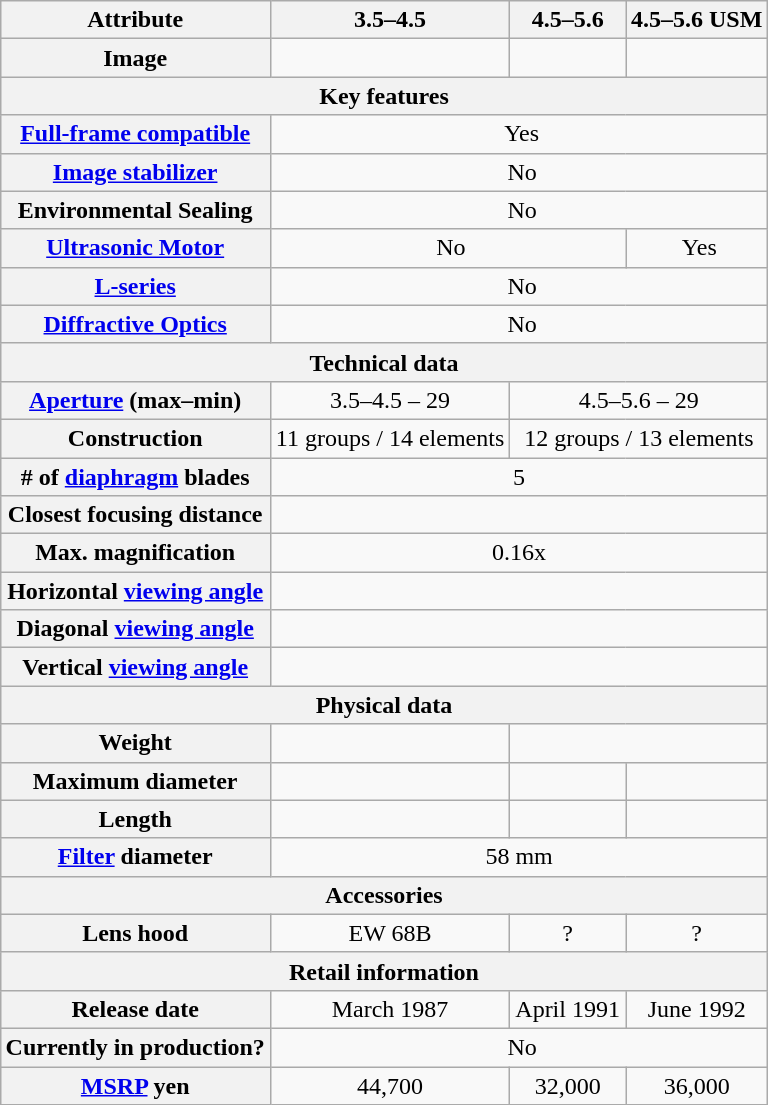<table class="wikitable" style="margin: 1em auto; text-align:center;">
<tr>
<th>Attribute</th>
<th>3.5–4.5</th>
<th>4.5–5.6</th>
<th>4.5–5.6 USM</th>
</tr>
<tr>
<th>Image</th>
<td></td>
<td></td>
<td></td>
</tr>
<tr>
<th colspan=4>Key features</th>
</tr>
<tr>
<th><a href='#'>Full-frame compatible</a></th>
<td colspan=3> Yes</td>
</tr>
<tr>
<th><a href='#'>Image stabilizer</a></th>
<td colspan=3> No</td>
</tr>
<tr>
<th>Environmental Sealing</th>
<td colspan=3> No</td>
</tr>
<tr>
<th><a href='#'>Ultrasonic Motor</a></th>
<td colspan=2> No</td>
<td colspan=1> Yes</td>
</tr>
<tr>
<th><a href='#'>L-series</a></th>
<td colspan=3> No</td>
</tr>
<tr>
<th><a href='#'>Diffractive Optics</a></th>
<td colspan=3> No</td>
</tr>
<tr>
<th colspan=4>Technical data</th>
</tr>
<tr>
<th><a href='#'>Aperture</a> (max–min)</th>
<td colspan=1>3.5–4.5 – 29</td>
<td colspan=2>4.5–5.6 – 29</td>
</tr>
<tr>
<th>Construction</th>
<td>11 groups / 14 elements</td>
<td colspan=2>12 groups / 13 elements</td>
</tr>
<tr>
<th># of <a href='#'>diaphragm</a> blades</th>
<td colspan=3>5</td>
</tr>
<tr>
<th>Closest focusing distance</th>
<td colspan=3></td>
</tr>
<tr>
<th>Max. magnification</th>
<td colspan=3>0.16x</td>
</tr>
<tr>
<th>Horizontal <a href='#'>viewing angle</a></th>
<td colspan=3></td>
</tr>
<tr>
<th>Diagonal <a href='#'>viewing angle</a></th>
<td colspan=3></td>
</tr>
<tr>
<th>Vertical <a href='#'>viewing angle</a></th>
<td colspan=3></td>
</tr>
<tr>
<th colspan=4>Physical data</th>
</tr>
<tr>
<th>Weight</th>
<td></td>
<td colspan=2></td>
</tr>
<tr>
<th>Maximum diameter</th>
<td></td>
<td></td>
<td></td>
</tr>
<tr>
<th>Length</th>
<td></td>
<td></td>
<td></td>
</tr>
<tr>
<th><a href='#'>Filter</a> diameter</th>
<td colspan=3>58 mm</td>
</tr>
<tr>
<th colspan=4>Accessories</th>
</tr>
<tr>
<th>Lens hood</th>
<td>EW 68B</td>
<td>?</td>
<td>?</td>
</tr>
<tr>
<th colspan=4>Retail information</th>
</tr>
<tr>
<th>Release date</th>
<td>March 1987</td>
<td>April 1991</td>
<td>June 1992</td>
</tr>
<tr>
<th>Currently in production?</th>
<td colspan=3> No</td>
</tr>
<tr>
<th><a href='#'>MSRP</a> yen</th>
<td>44,700</td>
<td>32,000</td>
<td>36,000</td>
</tr>
</table>
